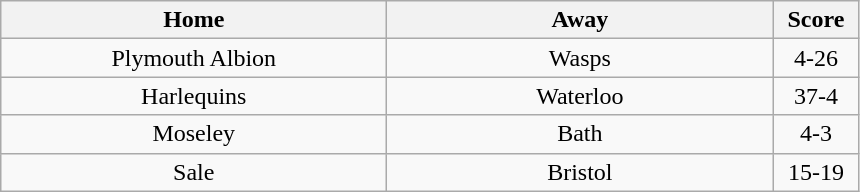<table class="wikitable" style="text-align: center">
<tr>
<th width=250>Home</th>
<th width=250>Away</th>
<th width=50>Score</th>
</tr>
<tr>
<td>Plymouth Albion</td>
<td>Wasps</td>
<td>4-26</td>
</tr>
<tr>
<td>Harlequins</td>
<td>Waterloo</td>
<td>37-4</td>
</tr>
<tr>
<td>Moseley</td>
<td>Bath</td>
<td>4-3</td>
</tr>
<tr>
<td>Sale</td>
<td>Bristol</td>
<td>15-19</td>
</tr>
</table>
